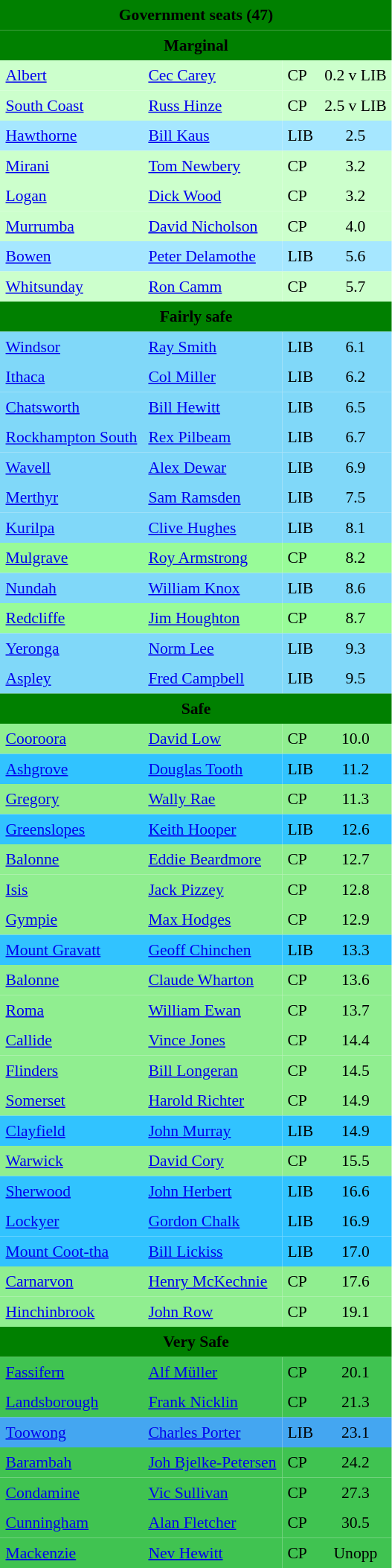<table class="toccolours" cellpadding="5" cellspacing="0" style="float:left; margin-right:.5em; margin-top:.4em; font-size:90%;">
<tr>
<td colspan="4"  style="text-align:center; background:Green;"><span><strong>Government seats (47)</strong></span></td>
</tr>
<tr>
<td colspan="4"  style="text-align:center; background:Green;"><span><strong>Marginal</strong></span></td>
</tr>
<tr>
<td align="left" bgcolor="ccffcc"><a href='#'>Albert</a></td>
<td align="left" bgcolor="ccffcc"><a href='#'>Cec Carey</a></td>
<td align="left" bgcolor="ccffcc">CP</td>
<td align="center" bgcolor="ccffcc">0.2 v LIB</td>
</tr>
<tr>
<td align="left" bgcolor="ccffcc"><a href='#'>South Coast</a></td>
<td align="left" bgcolor="ccffcc"><a href='#'>Russ Hinze</a></td>
<td align="left" bgcolor="ccffcc">CP</td>
<td align="center" bgcolor="ccffcc">2.5 v LIB</td>
</tr>
<tr>
<td align="left" bgcolor="a6e7ff"><a href='#'>Hawthorne</a></td>
<td align="left" bgcolor="a6e7ff"><a href='#'>Bill Kaus</a></td>
<td align="left" bgcolor="a6e7ff">LIB</td>
<td align="center" bgcolor="a6e7ff">2.5</td>
</tr>
<tr>
<td align="left" bgcolor="ccffcc"><a href='#'>Mirani</a></td>
<td align="left" bgcolor="ccffcc"><a href='#'>Tom Newbery</a></td>
<td align="left" bgcolor="ccffcc">CP</td>
<td align="center" bgcolor="ccffcc">3.2</td>
</tr>
<tr>
<td align="left" bgcolor="ccffcc"><a href='#'>Logan</a></td>
<td align="left" bgcolor="ccffcc"><a href='#'>Dick Wood</a></td>
<td align="left" bgcolor="ccffcc">CP</td>
<td align="center" bgcolor="ccffcc">3.2</td>
</tr>
<tr>
<td align="left" bgcolor="ccffcc"><a href='#'>Murrumba</a></td>
<td align="left" bgcolor="ccffcc"><a href='#'>David Nicholson</a></td>
<td align="left" bgcolor="ccffcc">CP</td>
<td align="center" bgcolor="ccffcc">4.0</td>
</tr>
<tr>
<td align="left" bgcolor="a6e7ff"><a href='#'>Bowen</a></td>
<td align="left" bgcolor="a6e7ff"><a href='#'>Peter Delamothe</a></td>
<td align="left" bgcolor="a6e7ff">LIB</td>
<td align="center" bgcolor="a6e7ff">5.6</td>
</tr>
<tr>
<td align="left" bgcolor="ccffcc"><a href='#'>Whitsunday</a></td>
<td align="left" bgcolor="ccffcc"><a href='#'>Ron Camm</a></td>
<td align="left" bgcolor="ccffcc">CP</td>
<td align="center" bgcolor="ccffcc">5.7</td>
</tr>
<tr>
<td colspan="4"  style="text-align:center; background:Green;"><span><strong>Fairly safe</strong></span></td>
</tr>
<tr>
<td align="left" bgcolor="80d8f9"><a href='#'>Windsor</a></td>
<td align="left" bgcolor="80d8f9"><a href='#'>Ray Smith</a></td>
<td align="left" bgcolor="80d8f9">LIB</td>
<td align="center" bgcolor="80d8f9">6.1</td>
</tr>
<tr>
<td align="left" bgcolor="80d8f9"><a href='#'>Ithaca</a></td>
<td align="left" bgcolor="80d8f9"><a href='#'>Col Miller</a></td>
<td align="left" bgcolor="80d8f9">LIB</td>
<td align="center" bgcolor="80d8f9">6.2</td>
</tr>
<tr>
<td align="left" bgcolor="80d8f9"><a href='#'>Chatsworth</a></td>
<td align="left" bgcolor="80d8f9"><a href='#'>Bill Hewitt</a></td>
<td align="left" bgcolor="80d8f9">LIB</td>
<td align="center" bgcolor="80d8f9">6.5</td>
</tr>
<tr>
<td align="left" bgcolor="80d8f9"><a href='#'>Rockhampton South</a></td>
<td align="left" bgcolor="80d8f9"><a href='#'>Rex Pilbeam</a></td>
<td align="left" bgcolor="80d8f9">LIB</td>
<td align="center" bgcolor="80d8f9">6.7</td>
</tr>
<tr>
<td align="left" bgcolor="80d8f9"><a href='#'>Wavell</a></td>
<td align="left" bgcolor="80d8f9"><a href='#'>Alex Dewar</a></td>
<td align="left" bgcolor="80d8f9">LIB</td>
<td align="center" bgcolor="80d8f9">6.9</td>
</tr>
<tr>
<td align="left" bgcolor="80d8f9"><a href='#'>Merthyr</a></td>
<td align="left" bgcolor="80d8f9"><a href='#'>Sam Ramsden</a></td>
<td align="left" bgcolor="80d8f9">LIB</td>
<td align="center" bgcolor="80d8f9">7.5</td>
</tr>
<tr>
<td align="left" bgcolor="80d8f9"><a href='#'>Kurilpa</a></td>
<td align="left" bgcolor="80d8f9"><a href='#'>Clive Hughes</a></td>
<td align="left" bgcolor="80d8f9">LIB</td>
<td align="center" bgcolor="80d8f9">8.1</td>
</tr>
<tr>
<td align="left" bgcolor="98FB98"><a href='#'>Mulgrave</a></td>
<td align="left" bgcolor="98FB98"><a href='#'>Roy Armstrong</a></td>
<td align="left" bgcolor="98FB98">CP</td>
<td align="center" bgcolor="98FB98">8.2</td>
</tr>
<tr>
<td align="left" bgcolor="80d8f9"><a href='#'>Nundah</a></td>
<td align="left" bgcolor="80d8f9"><a href='#'>William Knox</a></td>
<td align="left" bgcolor="80d8f9">LIB</td>
<td align="center" bgcolor="80d8f9">8.6</td>
</tr>
<tr>
<td align="left" bgcolor="98FB98"><a href='#'>Redcliffe</a></td>
<td align="left" bgcolor="98FB98"><a href='#'>Jim Houghton</a></td>
<td align="left" bgcolor="98FB98">CP</td>
<td align="center" bgcolor="98FB98">8.7</td>
</tr>
<tr>
<td align="left" bgcolor="80d8f9"><a href='#'>Yeronga</a></td>
<td align="left" bgcolor="80d8f9"><a href='#'>Norm Lee</a></td>
<td align="left" bgcolor="80d8f9">LIB</td>
<td align="center" bgcolor="80d8f9">9.3</td>
</tr>
<tr>
<td align="left" bgcolor="80d8f9"><a href='#'>Aspley</a></td>
<td align="left" bgcolor="80d8f9"><a href='#'>Fred Campbell</a></td>
<td align="left" bgcolor="80d8f9">LIB</td>
<td align="center" bgcolor="80d8f9">9.5</td>
</tr>
<tr>
<td colspan="4"  style="text-align:center; background:Green;"><span><strong>Safe</strong></span></td>
</tr>
<tr>
<td align="left" bgcolor="90ee90"><a href='#'>Cooroora</a></td>
<td align="left" bgcolor="90ee90"><a href='#'>David Low</a></td>
<td align="left" bgcolor="90ee90">CP</td>
<td align="center" bgcolor="90ee90">10.0</td>
</tr>
<tr>
<td align="left" bgcolor="31c3ff"><a href='#'>Ashgrove</a></td>
<td align="left" bgcolor="31c3ff"><a href='#'>Douglas Tooth</a></td>
<td align="left" bgcolor="31c3ff">LIB</td>
<td align="center" bgcolor="31c3ff">11.2</td>
</tr>
<tr>
<td align="left" bgcolor="90ee90"><a href='#'>Gregory</a></td>
<td align="left" bgcolor="90ee90"><a href='#'>Wally Rae</a></td>
<td align="left" bgcolor="90ee90">CP</td>
<td align="center" bgcolor="90ee90">11.3</td>
</tr>
<tr>
<td align="left" bgcolor="31c3ff"><a href='#'>Greenslopes</a></td>
<td align="left" bgcolor="31c3ff"><a href='#'>Keith Hooper</a></td>
<td align="left" bgcolor="31c3ff">LIB</td>
<td align="center" bgcolor="31c3ff">12.6</td>
</tr>
<tr>
<td align="left" bgcolor="90ee90"><a href='#'>Balonne</a></td>
<td align="left" bgcolor="90ee90"><a href='#'>Eddie Beardmore</a></td>
<td align="left" bgcolor="90ee90">CP</td>
<td align="center" bgcolor="90ee90">12.7</td>
</tr>
<tr>
<td align="left" bgcolor="90ee90"><a href='#'>Isis</a></td>
<td align="left" bgcolor="90ee90"><a href='#'>Jack Pizzey</a></td>
<td align="left" bgcolor="90ee90">CP</td>
<td align="center" bgcolor="90ee90">12.8</td>
</tr>
<tr>
<td align="left" bgcolor="90ee90"><a href='#'>Gympie</a></td>
<td align="left" bgcolor="90ee90"><a href='#'>Max Hodges</a></td>
<td align="left" bgcolor="90ee90">CP</td>
<td align="center" bgcolor="90ee90">12.9</td>
</tr>
<tr>
<td align="left" bgcolor="31c3ff"><a href='#'>Mount Gravatt</a></td>
<td align="left" bgcolor="31c3ff"><a href='#'>Geoff Chinchen</a></td>
<td align="left" bgcolor="31c3ff">LIB</td>
<td align="center" bgcolor="31c3ff">13.3</td>
</tr>
<tr>
<td align="left" bgcolor="90ee90"><a href='#'>Balonne</a></td>
<td align="left" bgcolor="90ee90"><a href='#'>Claude Wharton</a></td>
<td align="left" bgcolor="90ee90">CP</td>
<td align="center" bgcolor="90ee90">13.6</td>
</tr>
<tr>
<td align="left" bgcolor="90ee90"><a href='#'>Roma</a></td>
<td align="left" bgcolor="90ee90"><a href='#'>William Ewan</a></td>
<td align="left" bgcolor="90ee90">CP</td>
<td align="center" bgcolor="90ee90">13.7</td>
</tr>
<tr>
<td align="left" bgcolor="90ee90"><a href='#'>Callide</a></td>
<td align="left" bgcolor="90ee90"><a href='#'>Vince Jones</a></td>
<td align="left" bgcolor="90ee90">CP</td>
<td align="center" bgcolor="90ee90">14.4</td>
</tr>
<tr>
<td align="left" bgcolor="90ee90"><a href='#'>Flinders</a></td>
<td align="left" bgcolor="90ee90"><a href='#'>Bill Longeran</a></td>
<td align="left" bgcolor="90ee90">CP</td>
<td align="center" bgcolor="90ee90">14.5</td>
</tr>
<tr>
<td align="left" bgcolor="90ee90"><a href='#'>Somerset</a></td>
<td align="left" bgcolor="90ee90"><a href='#'>Harold Richter</a></td>
<td align="left" bgcolor="90ee90">CP</td>
<td align="center" bgcolor="90ee90">14.9</td>
</tr>
<tr>
<td align="left" bgcolor="31c3ff"><a href='#'>Clayfield</a></td>
<td align="left" bgcolor="31c3ff"><a href='#'>John Murray</a></td>
<td align="left" bgcolor="31c3ff">LIB</td>
<td align="center" bgcolor="31c3ff">14.9</td>
</tr>
<tr>
<td align="left" bgcolor="90ee90"><a href='#'>Warwick</a></td>
<td align="left" bgcolor="90ee90"><a href='#'>David Cory</a></td>
<td align="left" bgcolor="90ee90">CP</td>
<td align="center" bgcolor="90ee90">15.5</td>
</tr>
<tr>
<td align="left" bgcolor="31c3ff"><a href='#'>Sherwood</a></td>
<td align="left" bgcolor="31c3ff"><a href='#'>John Herbert</a></td>
<td align="left" bgcolor="31c3ff">LIB</td>
<td align="center" bgcolor="31c3ff">16.6</td>
</tr>
<tr>
<td align="left" bgcolor="31c3ff"><a href='#'>Lockyer</a></td>
<td align="left" bgcolor="31c3ff"><a href='#'>Gordon Chalk</a></td>
<td align="left" bgcolor="31c3ff">LIB</td>
<td align="center" bgcolor="31c3ff">16.9</td>
</tr>
<tr>
<td align="left" bgcolor="31c3ff"><a href='#'>Mount Coot-tha</a></td>
<td align="left" bgcolor="31c3ff"><a href='#'>Bill Lickiss</a></td>
<td align="left" bgcolor="31c3ff">LIB</td>
<td align="center" bgcolor="31c3ff">17.0</td>
</tr>
<tr>
<td align="left" bgcolor="90ee90"><a href='#'>Carnarvon</a></td>
<td align="left" bgcolor="90ee90"><a href='#'>Henry McKechnie</a></td>
<td align="left" bgcolor="90ee90">CP</td>
<td align="center" bgcolor="90ee90">17.6</td>
</tr>
<tr>
<td align="left" bgcolor="90ee90"><a href='#'>Hinchinbrook</a></td>
<td align="left" bgcolor="90ee90"><a href='#'>John Row</a></td>
<td align="left" bgcolor="90ee90">CP</td>
<td align="center" bgcolor="90ee90">19.1</td>
</tr>
<tr>
<td colspan="4"  style="text-align:center; background:Green;"><span><strong>Very Safe</strong></span></td>
</tr>
<tr>
<td align="left" bgcolor="40c351"><a href='#'>Fassifern</a></td>
<td align="left" bgcolor="40c351"><a href='#'>Alf Müller</a></td>
<td align="left" bgcolor="40c351">CP</td>
<td align="center" bgcolor="40c351">20.1</td>
</tr>
<tr>
<td align="left" bgcolor="40c351"><a href='#'>Landsborough</a></td>
<td align="left" bgcolor="40c351"><a href='#'>Frank Nicklin</a></td>
<td align="left" bgcolor="40c351">CP</td>
<td align="center" bgcolor="40c351">21.3</td>
</tr>
<tr>
<td align="left" bgcolor="44a6f1"><a href='#'>Toowong</a></td>
<td align="left" bgcolor="44a6f1"><a href='#'>Charles Porter</a></td>
<td align="left" bgcolor="44a6f1">LIB</td>
<td align="center" bgcolor="44a6f1">23.1</td>
</tr>
<tr>
<td align="left" bgcolor="40c351"><a href='#'>Barambah</a></td>
<td align="left" bgcolor="40c351"><a href='#'>Joh Bjelke-Petersen</a></td>
<td align="left" bgcolor="40c351">CP</td>
<td align="center" bgcolor="40c351">24.2</td>
</tr>
<tr>
<td align="left" bgcolor="40c351"><a href='#'>Condamine</a></td>
<td align="left" bgcolor="40c351"><a href='#'>Vic Sullivan</a></td>
<td align="left" bgcolor="40c351">CP</td>
<td align="center" bgcolor="40c351">27.3</td>
</tr>
<tr>
<td align="left" bgcolor="40c351"><a href='#'>Cunningham</a></td>
<td align="left" bgcolor="40c351"><a href='#'>Alan Fletcher</a></td>
<td align="left" bgcolor="40c351">CP</td>
<td align="center" bgcolor="40c351">30.5</td>
</tr>
<tr>
<td align="left" bgcolor="40c351"><a href='#'>Mackenzie</a></td>
<td align="left" bgcolor="40c351"><a href='#'>Nev Hewitt</a></td>
<td align="left" bgcolor="40c351">CP</td>
<td align="center" bgcolor="40c351">Unopp</td>
</tr>
<tr>
</tr>
</table>
